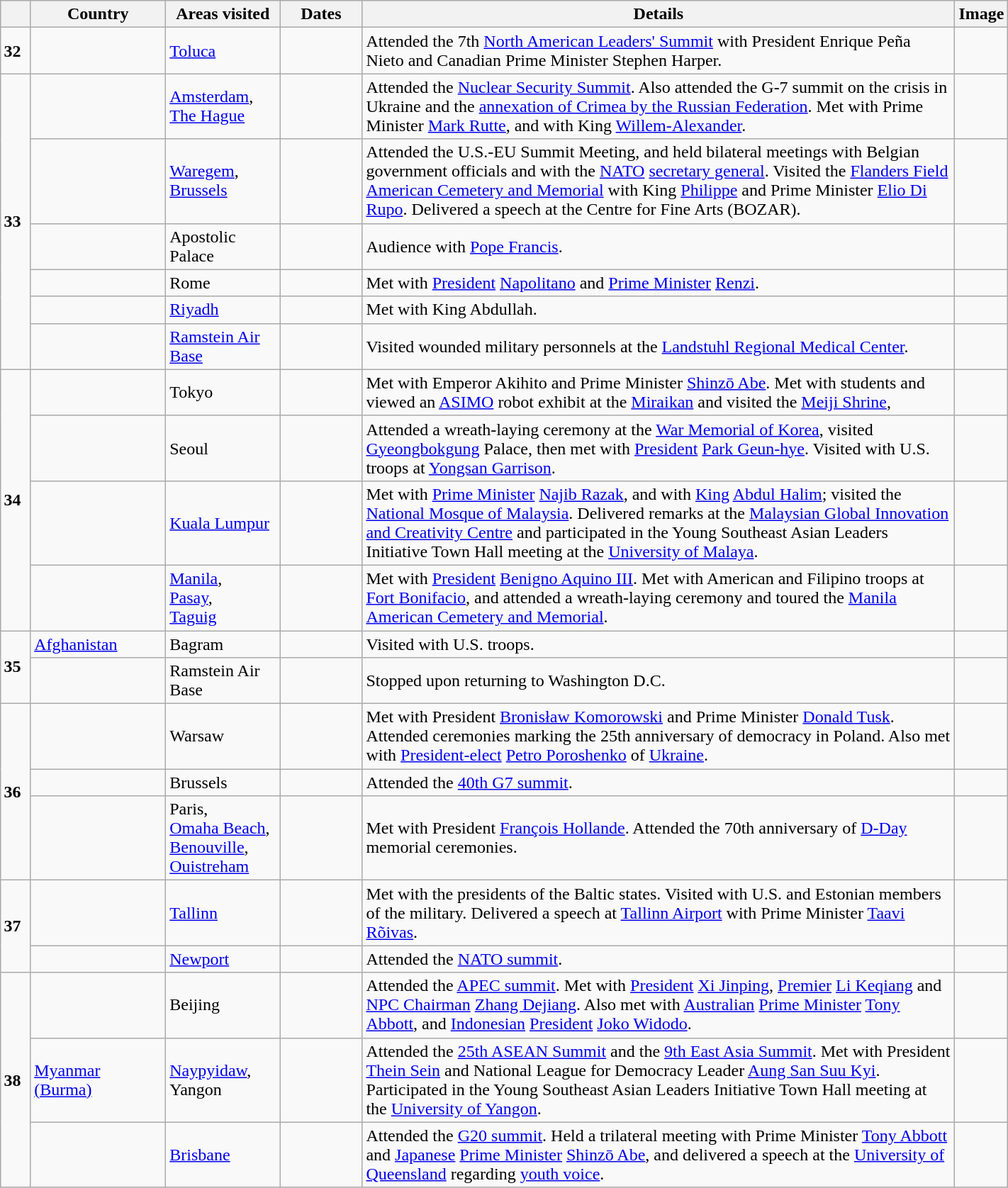<table class="wikitable sortable" style="margin:1em auto 1em auto;">
<tr>
<th style="width: 3%;"></th>
<th width=120>Country</th>
<th width=100>Areas visited</th>
<th width=70>Dates</th>
<th width=550>Details</th>
<th>Image</th>
</tr>
<tr>
<td><strong>32</strong></td>
<td></td>
<td><a href='#'>Toluca</a></td>
<td></td>
<td>Attended the 7th <a href='#'>North American Leaders' Summit</a> with President Enrique Peña Nieto and Canadian Prime Minister Stephen Harper.</td>
<td></td>
</tr>
<tr>
<td rowspan=6><strong>33</strong></td>
<td></td>
<td><a href='#'>Amsterdam</a>,<br><a href='#'>The Hague</a></td>
<td></td>
<td>Attended the <a href='#'>Nuclear Security Summit</a>. Also attended the G-7 summit on the crisis in Ukraine and the <a href='#'>annexation of Crimea by the Russian Federation</a>. Met with Prime Minister <a href='#'>Mark Rutte</a>, and with King <a href='#'>Willem-Alexander</a>.</td>
<td></td>
</tr>
<tr>
<td></td>
<td><a href='#'>Waregem</a>,<br><a href='#'>Brussels</a></td>
<td></td>
<td>Attended the U.S.-EU Summit Meeting, and held bilateral meetings with Belgian government officials and with the <a href='#'>NATO</a> <a href='#'>secretary general</a>. Visited the <a href='#'>Flanders Field American Cemetery and Memorial</a> with King <a href='#'>Philippe</a> and Prime Minister <a href='#'>Elio Di Rupo</a>. Delivered a speech at the Centre for Fine Arts (BOZAR).</td>
<td></td>
</tr>
<tr>
<td></td>
<td>Apostolic Palace</td>
<td></td>
<td>Audience with <a href='#'>Pope Francis</a>.</td>
<td></td>
</tr>
<tr>
<td></td>
<td>Rome</td>
<td></td>
<td>Met with <a href='#'>President</a> <a href='#'>Napolitano</a> and <a href='#'>Prime Minister</a> <a href='#'>Renzi</a>.</td>
<td></td>
</tr>
<tr>
<td></td>
<td><a href='#'>Riyadh</a></td>
<td></td>
<td>Met with King Abdullah.</td>
<td></td>
</tr>
<tr>
<td></td>
<td><a href='#'>Ramstein Air Base</a></td>
<td></td>
<td>Visited wounded military personnels at the <a href='#'>Landstuhl Regional Medical Center</a>.</td>
<td></td>
</tr>
<tr>
<td rowspan=4><strong>34</strong></td>
<td></td>
<td>Tokyo</td>
<td></td>
<td>Met with Emperor Akihito and Prime Minister <a href='#'>Shinzō Abe</a>. Met with students and viewed an <a href='#'>ASIMO</a> robot exhibit at the <a href='#'>Miraikan</a> and visited the <a href='#'>Meiji Shrine</a>,</td>
<td></td>
</tr>
<tr>
<td></td>
<td>Seoul</td>
<td></td>
<td>Attended a wreath-laying ceremony at the <a href='#'>War Memorial of Korea</a>, visited <a href='#'>Gyeongbokgung</a> Palace, then met with <a href='#'>President</a> <a href='#'>Park Geun-hye</a>. Visited with U.S. troops at <a href='#'>Yongsan Garrison</a>.</td>
<td></td>
</tr>
<tr>
<td></td>
<td><a href='#'>Kuala Lumpur</a></td>
<td></td>
<td>Met with <a href='#'>Prime Minister</a> <a href='#'>Najib Razak</a>, and with <a href='#'>King</a> <a href='#'>Abdul Halim</a>; visited the <a href='#'>National Mosque of Malaysia</a>. Delivered remarks at the <a href='#'>Malaysian Global Innovation and Creativity Centre</a> and participated in the Young Southeast Asian Leaders Initiative Town Hall meeting at the <a href='#'>University of Malaya</a>.</td>
<td></td>
</tr>
<tr>
<td></td>
<td><a href='#'>Manila</a>,<br><a href='#'>Pasay</a>,<br><a href='#'>Taguig</a></td>
<td></td>
<td>Met with <a href='#'>President</a> <a href='#'>Benigno Aquino III</a>. Met with American and Filipino troops at <a href='#'>Fort Bonifacio</a>, and attended a wreath-laying ceremony and toured the <a href='#'>Manila American Cemetery and Memorial</a>.</td>
<td></td>
</tr>
<tr>
<td rowspan=2><strong>35</strong></td>
<td> <a href='#'>Afghanistan</a></td>
<td>Bagram</td>
<td></td>
<td>Visited with U.S. troops.</td>
<td></td>
</tr>
<tr>
<td></td>
<td>Ramstein Air Base</td>
<td></td>
<td>Stopped upon returning to Washington D.C.</td>
<td></td>
</tr>
<tr>
<td rowspan=3><strong>36</strong></td>
<td></td>
<td>Warsaw</td>
<td></td>
<td>Met with President <a href='#'>Bronisław Komorowski</a> and Prime Minister <a href='#'>Donald Tusk</a>. Attended ceremonies marking the 25th anniversary of democracy in Poland. Also met with <a href='#'>President-elect</a> <a href='#'>Petro Poroshenko</a> of <a href='#'>Ukraine</a>.</td>
<td></td>
</tr>
<tr>
<td></td>
<td>Brussels</td>
<td></td>
<td>Attended the <a href='#'>40th G7 summit</a>.</td>
<td></td>
</tr>
<tr>
<td></td>
<td>Paris,<br><a href='#'>Omaha Beach</a>,<br><a href='#'>Benouville</a>,<br><a href='#'>Ouistreham</a></td>
<td></td>
<td>Met with President <a href='#'>François Hollande</a>. Attended the 70th anniversary of <a href='#'>D-Day</a> memorial ceremonies.</td>
<td></td>
</tr>
<tr>
<td rowspan=2><strong>37</strong></td>
<td></td>
<td><a href='#'>Tallinn</a></td>
<td></td>
<td>Met with the presidents of the Baltic states. Visited with U.S. and Estonian members of the military. Delivered a speech at <a href='#'>Tallinn Airport</a> with Prime Minister <a href='#'>Taavi Rõivas</a>.</td>
<td></td>
</tr>
<tr>
<td></td>
<td><a href='#'>Newport</a></td>
<td></td>
<td>Attended the <a href='#'>NATO summit</a>.</td>
<td></td>
</tr>
<tr>
<td rowspan=3><strong>38</strong></td>
<td></td>
<td>Beijing</td>
<td></td>
<td>Attended the <a href='#'>APEC summit</a>. Met with <a href='#'>President</a> <a href='#'>Xi Jinping</a>, <a href='#'>Premier</a> <a href='#'>Li Keqiang</a> and <a href='#'>NPC Chairman</a> <a href='#'>Zhang Dejiang</a>. Also met with <a href='#'>Australian</a> <a href='#'>Prime Minister</a> <a href='#'>Tony Abbott</a>, and <a href='#'>Indonesian</a> <a href='#'>President</a> <a href='#'>Joko Widodo</a>.</td>
<td></td>
</tr>
<tr>
<td> <a href='#'>Myanmar (Burma)</a></td>
<td><a href='#'>Naypyidaw</a>,<br>Yangon</td>
<td></td>
<td>Attended the <a href='#'>25th ASEAN Summit</a> and the <a href='#'>9th East Asia Summit</a>. Met with President <a href='#'>Thein Sein</a> and National League for Democracy Leader <a href='#'>Aung San Suu Kyi</a>. Participated in the Young Southeast Asian Leaders Initiative Town Hall meeting at the <a href='#'>University of Yangon</a>.</td>
<td></td>
</tr>
<tr>
<td></td>
<td><a href='#'>Brisbane</a></td>
<td></td>
<td>Attended the <a href='#'>G20 summit</a>. Held a trilateral meeting with Prime Minister <a href='#'>Tony Abbott</a> and <a href='#'>Japanese</a> <a href='#'>Prime Minister</a> <a href='#'>Shinzō Abe</a>, and delivered a speech at the <a href='#'>University of Queensland</a> regarding <a href='#'>youth voice</a>.</td>
<td></td>
</tr>
</table>
